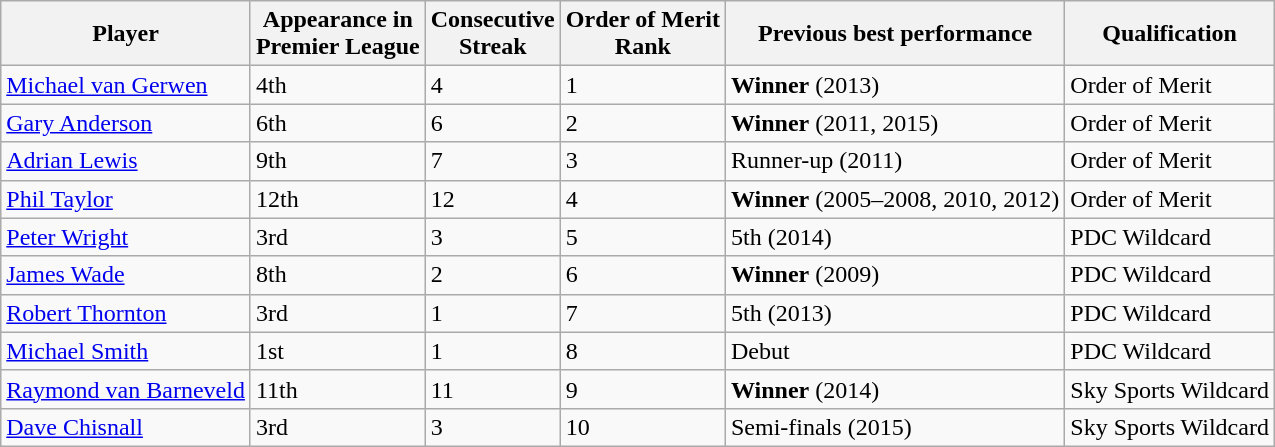<table class="wikitable sortable" style="text-align: left;">
<tr>
<th>Player</th>
<th>Appearance in<br>Premier League</th>
<th>Consecutive<br>Streak</th>
<th>Order of Merit<br>Rank</th>
<th>Previous best performance</th>
<th>Qualification</th>
</tr>
<tr>
<td> <a href='#'>Michael van Gerwen</a></td>
<td>4th</td>
<td>4</td>
<td>1</td>
<td><strong>Winner</strong> (2013)</td>
<td>Order of Merit</td>
</tr>
<tr>
<td> <a href='#'>Gary Anderson</a></td>
<td>6th</td>
<td>6</td>
<td>2</td>
<td><strong>Winner</strong> (2011, 2015)</td>
<td>Order of Merit</td>
</tr>
<tr>
<td> <a href='#'>Adrian Lewis</a></td>
<td>9th</td>
<td>7</td>
<td>3</td>
<td>Runner-up (2011)</td>
<td>Order of Merit</td>
</tr>
<tr>
<td> <a href='#'>Phil Taylor</a></td>
<td>12th</td>
<td>12</td>
<td>4</td>
<td><strong>Winner</strong> (2005–2008, 2010, 2012)</td>
<td>Order of Merit</td>
</tr>
<tr>
<td> <a href='#'>Peter Wright</a></td>
<td>3rd</td>
<td>3</td>
<td>5</td>
<td>5th (2014)</td>
<td>PDC Wildcard</td>
</tr>
<tr>
<td> <a href='#'>James Wade</a></td>
<td>8th</td>
<td>2</td>
<td>6</td>
<td><strong>Winner</strong> (2009)</td>
<td>PDC Wildcard</td>
</tr>
<tr>
<td> <a href='#'>Robert Thornton</a></td>
<td>3rd</td>
<td>1</td>
<td>7</td>
<td>5th (2013)</td>
<td>PDC Wildcard</td>
</tr>
<tr>
<td> <a href='#'>Michael Smith</a></td>
<td>1st</td>
<td>1</td>
<td>8</td>
<td>Debut</td>
<td>PDC Wildcard</td>
</tr>
<tr>
<td> <a href='#'>Raymond van Barneveld</a></td>
<td>11th</td>
<td>11</td>
<td>9</td>
<td><strong>Winner</strong> (2014)</td>
<td>Sky Sports Wildcard</td>
</tr>
<tr>
<td> <a href='#'>Dave Chisnall</a></td>
<td>3rd</td>
<td>3</td>
<td>10</td>
<td>Semi-finals (2015)</td>
<td>Sky Sports Wildcard</td>
</tr>
</table>
